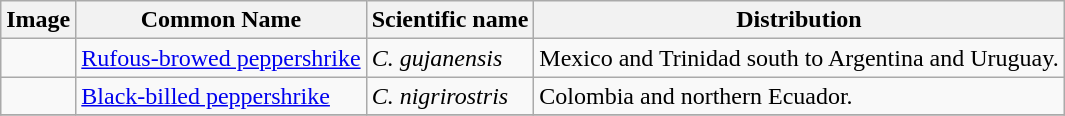<table class="wikitable ">
<tr>
<th>Image</th>
<th>Common Name</th>
<th>Scientific name</th>
<th>Distribution</th>
</tr>
<tr>
<td></td>
<td><a href='#'>Rufous-browed peppershrike</a></td>
<td><em>C. gujanensis</em></td>
<td>Mexico and Trinidad south to Argentina and Uruguay.</td>
</tr>
<tr>
<td></td>
<td><a href='#'>Black-billed peppershrike</a></td>
<td><em>C. nigrirostris</em></td>
<td>Colombia and northern Ecuador.</td>
</tr>
<tr>
</tr>
</table>
